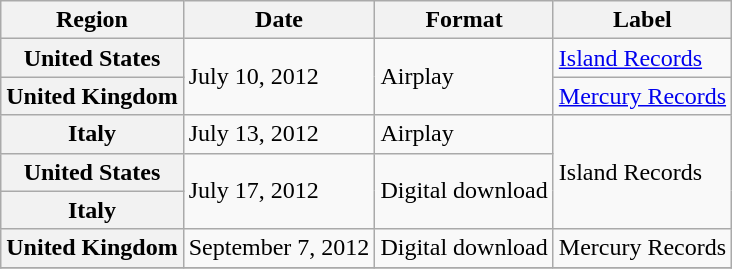<table class="wikitable plainrowheaders">
<tr>
<th>Region</th>
<th>Date</th>
<th>Format</th>
<th>Label</th>
</tr>
<tr>
<th scope="row">United States</th>
<td rowspan="2">July 10, 2012</td>
<td rowspan="2">Airplay</td>
<td><a href='#'>Island Records</a></td>
</tr>
<tr>
<th scope="row">United Kingdom</th>
<td><a href='#'>Mercury Records</a></td>
</tr>
<tr>
<th scope="row">Italy</th>
<td>July 13, 2012</td>
<td>Airplay</td>
<td rowspan="3">Island Records</td>
</tr>
<tr>
<th scope="row">United States</th>
<td rowspan="2">July 17, 2012</td>
<td rowspan="2">Digital download</td>
</tr>
<tr>
<th scope="row">Italy</th>
</tr>
<tr>
<th scope="row">United Kingdom</th>
<td>September 7, 2012</td>
<td>Digital download</td>
<td>Mercury Records</td>
</tr>
<tr>
</tr>
</table>
